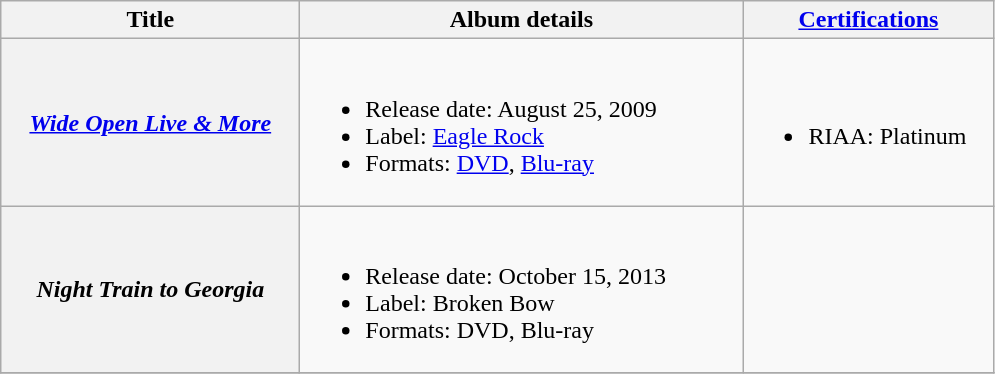<table class="wikitable plainrowheaders" style="text-align:center;">
<tr>
<th scope="col" style="width:12em;">Title</th>
<th scope="col" style="width:18em;">Album details</th>
<th scope="col" style="width:10em;"><a href='#'>Certifications</a><br></th>
</tr>
<tr>
<th scope="row"><em><a href='#'>Wide Open Live & More</a></em></th>
<td style="text-align:left;"><br><ul><li>Release date: August 25, 2009</li><li>Label: <a href='#'>Eagle Rock</a></li><li>Formats: <a href='#'>DVD</a>, <a href='#'>Blu-ray</a></li></ul></td>
<td style="text-align:left;"><br><ul><li>RIAA: Platinum</li></ul></td>
</tr>
<tr>
<th scope="row"><em>Night Train to Georgia</em></th>
<td style="text-align:left;"><br><ul><li>Release date: October 15, 2013</li><li>Label: Broken Bow</li><li>Formats: DVD, Blu-ray</li></ul></td>
<td></td>
</tr>
<tr>
</tr>
</table>
